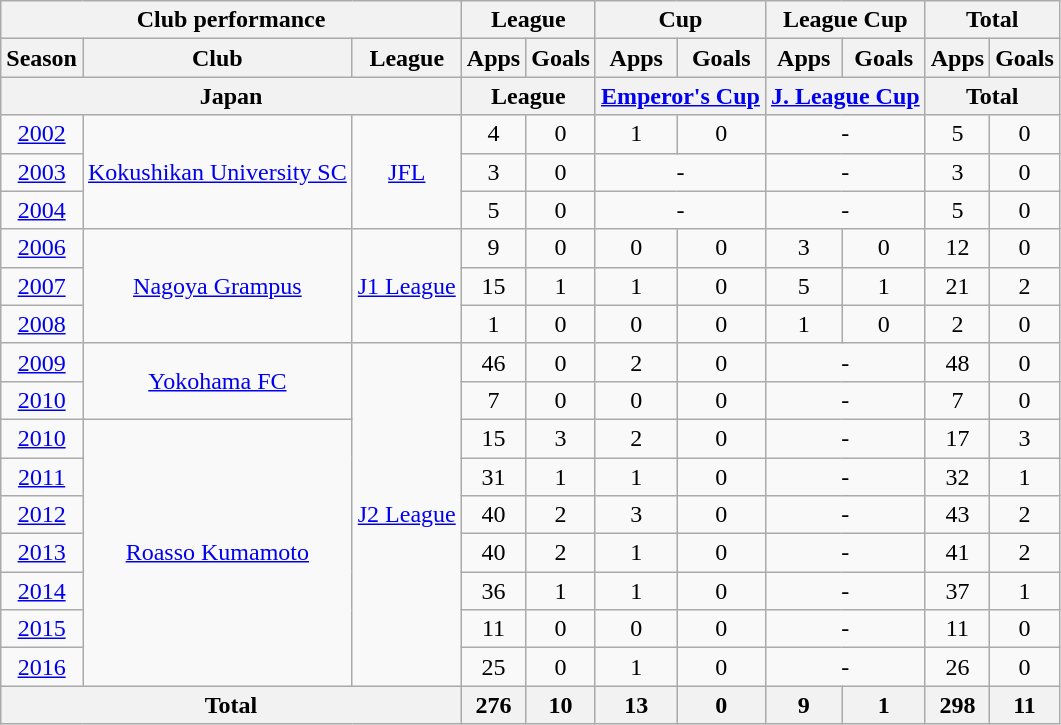<table class="wikitable" style="text-align:center;">
<tr>
<th colspan=3>Club performance</th>
<th colspan=2>League</th>
<th colspan=2>Cup</th>
<th colspan=2>League Cup</th>
<th colspan=2>Total</th>
</tr>
<tr>
<th>Season</th>
<th>Club</th>
<th>League</th>
<th>Apps</th>
<th>Goals</th>
<th>Apps</th>
<th>Goals</th>
<th>Apps</th>
<th>Goals</th>
<th>Apps</th>
<th>Goals</th>
</tr>
<tr>
<th colspan=3>Japan</th>
<th colspan=2>League</th>
<th colspan=2><a href='#'>Emperor's Cup</a></th>
<th colspan=2><a href='#'>J. League Cup</a></th>
<th colspan=2>Total</th>
</tr>
<tr>
<td><a href='#'>2002</a></td>
<td rowspan="3"><a href='#'>Kokushikan University SC</a></td>
<td rowspan="3"><a href='#'>JFL</a></td>
<td>4</td>
<td>0</td>
<td>1</td>
<td>0</td>
<td colspan="2">-</td>
<td>5</td>
<td>0</td>
</tr>
<tr>
<td><a href='#'>2003</a></td>
<td>3</td>
<td>0</td>
<td colspan="2">-</td>
<td colspan="2">-</td>
<td>3</td>
<td>0</td>
</tr>
<tr>
<td><a href='#'>2004</a></td>
<td>5</td>
<td>0</td>
<td colspan="2">-</td>
<td colspan="2">-</td>
<td>5</td>
<td>0</td>
</tr>
<tr>
<td><a href='#'>2006</a></td>
<td rowspan="3"><a href='#'>Nagoya Grampus</a></td>
<td rowspan="3"><a href='#'>J1 League</a></td>
<td>9</td>
<td>0</td>
<td>0</td>
<td>0</td>
<td>3</td>
<td>0</td>
<td>12</td>
<td>0</td>
</tr>
<tr>
<td><a href='#'>2007</a></td>
<td>15</td>
<td>1</td>
<td>1</td>
<td>0</td>
<td>5</td>
<td>1</td>
<td>21</td>
<td>2</td>
</tr>
<tr>
<td><a href='#'>2008</a></td>
<td>1</td>
<td>0</td>
<td>0</td>
<td>0</td>
<td>1</td>
<td>0</td>
<td>2</td>
<td>0</td>
</tr>
<tr>
<td><a href='#'>2009</a></td>
<td rowspan="2"><a href='#'>Yokohama FC</a></td>
<td rowspan="9"><a href='#'>J2 League</a></td>
<td>46</td>
<td>0</td>
<td>2</td>
<td>0</td>
<td colspan="2">-</td>
<td>48</td>
<td>0</td>
</tr>
<tr>
<td><a href='#'>2010</a></td>
<td>7</td>
<td>0</td>
<td>0</td>
<td>0</td>
<td colspan="2">-</td>
<td>7</td>
<td>0</td>
</tr>
<tr>
<td><a href='#'>2010</a></td>
<td rowspan="7"><a href='#'>Roasso Kumamoto</a></td>
<td>15</td>
<td>3</td>
<td>2</td>
<td>0</td>
<td colspan="2">-</td>
<td>17</td>
<td>3</td>
</tr>
<tr>
<td><a href='#'>2011</a></td>
<td>31</td>
<td>1</td>
<td>1</td>
<td>0</td>
<td colspan="2">-</td>
<td>32</td>
<td>1</td>
</tr>
<tr>
<td><a href='#'>2012</a></td>
<td>40</td>
<td>2</td>
<td>3</td>
<td>0</td>
<td colspan="2">-</td>
<td>43</td>
<td>2</td>
</tr>
<tr>
<td><a href='#'>2013</a></td>
<td>40</td>
<td>2</td>
<td>1</td>
<td>0</td>
<td colspan="2">-</td>
<td>41</td>
<td>2</td>
</tr>
<tr>
<td><a href='#'>2014</a></td>
<td>36</td>
<td>1</td>
<td>1</td>
<td>0</td>
<td colspan="2">-</td>
<td>37</td>
<td>1</td>
</tr>
<tr>
<td><a href='#'>2015</a></td>
<td>11</td>
<td>0</td>
<td>0</td>
<td>0</td>
<td colspan="2">-</td>
<td>11</td>
<td>0</td>
</tr>
<tr>
<td><a href='#'>2016</a></td>
<td>25</td>
<td>0</td>
<td>1</td>
<td>0</td>
<td colspan="2">-</td>
<td>26</td>
<td>0</td>
</tr>
<tr>
<th colspan=3>Total</th>
<th>276</th>
<th>10</th>
<th>13</th>
<th>0</th>
<th>9</th>
<th>1</th>
<th>298</th>
<th>11</th>
</tr>
</table>
